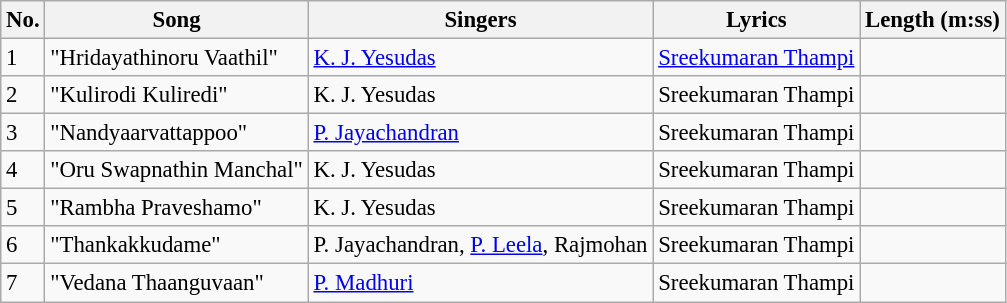<table class="wikitable" style="font-size:95%;">
<tr>
<th>No.</th>
<th>Song</th>
<th>Singers</th>
<th>Lyrics</th>
<th>Length (m:ss)</th>
</tr>
<tr>
<td>1</td>
<td>"Hridayathinoru Vaathil"</td>
<td><a href='#'>K. J. Yesudas</a></td>
<td><a href='#'>Sreekumaran Thampi</a></td>
<td></td>
</tr>
<tr>
<td>2</td>
<td>"Kulirodi Kuliredi"</td>
<td>K. J. Yesudas</td>
<td>Sreekumaran Thampi</td>
<td></td>
</tr>
<tr>
<td>3</td>
<td>"Nandyaarvattappoo"</td>
<td><a href='#'>P. Jayachandran</a></td>
<td>Sreekumaran Thampi</td>
<td></td>
</tr>
<tr>
<td>4</td>
<td>"Oru Swapnathin Manchal"</td>
<td>K. J. Yesudas</td>
<td>Sreekumaran Thampi</td>
<td></td>
</tr>
<tr>
<td>5</td>
<td>"Rambha Praveshamo"</td>
<td>K. J. Yesudas</td>
<td>Sreekumaran Thampi</td>
<td></td>
</tr>
<tr>
<td>6</td>
<td>"Thankakkudame"</td>
<td>P. Jayachandran, <a href='#'>P. Leela</a>, Rajmohan</td>
<td>Sreekumaran Thampi</td>
<td></td>
</tr>
<tr>
<td>7</td>
<td>"Vedana Thaanguvaan"</td>
<td><a href='#'>P. Madhuri</a></td>
<td>Sreekumaran Thampi</td>
<td></td>
</tr>
</table>
